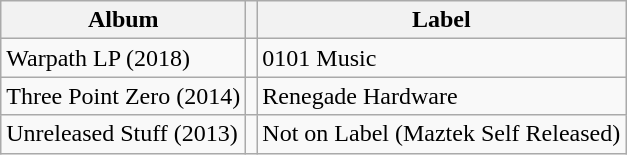<table class="wikitable">
<tr>
<th>Album</th>
<th></th>
<th>Label</th>
</tr>
<tr>
<td>Warpath LP (2018)</td>
<td></td>
<td>0101 Music</td>
</tr>
<tr>
<td>Three Point Zero (2014)</td>
<td></td>
<td>Renegade Hardware</td>
</tr>
<tr>
<td>Unreleased Stuff (2013)</td>
<td></td>
<td>Not on Label (Maztek Self Released)</td>
</tr>
</table>
